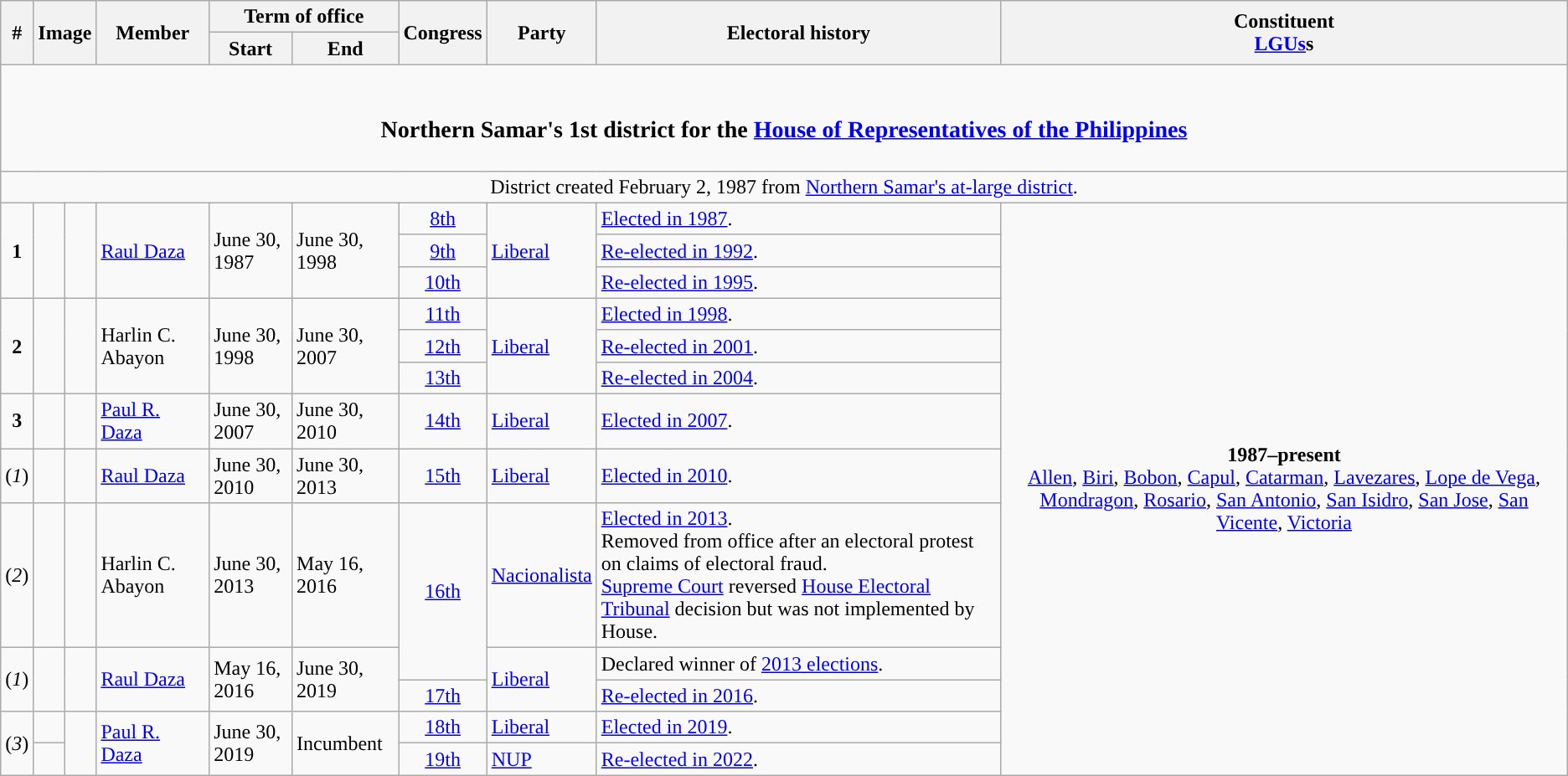<table class=wikitable>
<tr>
<th rowspan="2">#</th>
<th rowspan="2" colspan=2>Image</th>
<th rowspan="2">Member</th>
<th colspan=2>Term of office</th>
<th rowspan="2">Congress</th>
<th rowspan="2">Party</th>
<th rowspan="2">Electoral history</th>
<th rowspan="2">Constituent<br><a href='#'>LGUs</a>s</th>
</tr>
<tr>
<th>Start</th>
<th>End</th>
</tr>
<tr>
<td colspan="10" style="text-align:center;"><br><h3>Northern Samar's 1st district for the <a href='#'>House of Representatives of the Philippines</a></h3></td>
</tr>
<tr>
<td colspan="10" style="text-align:center;">District created February 2, 1987 from <a href='#'>Northern Samar's at-large district</a>.</td>
</tr>
<tr>
<td rowspan="3" style="text-align:center;"><strong>1</strong></td>
<td rowspan="3" style="color:inherit;background:"></td>
<td rowspan="3"></td>
<td rowspan="3"><a href='#'>Raul Daza</a></td>
<td rowspan="3">June 30, 1987</td>
<td rowspan="3">June 30, 1998</td>
<td style="text-align:center;"><a href='#'>8th</a></td>
<td rowspan="3"><a href='#'>Liberal</a></td>
<td><a href='#'>Elected in 1987</a>.</td>
<td rowspan=99 style="text-align:center;"><strong>1987–present</strong><br><a href='#'>Allen</a>, <a href='#'>Biri</a>, <a href='#'>Bobon</a>, <a href='#'>Capul</a>, <a href='#'>Catarman</a>, <a href='#'>Lavezares</a>, <a href='#'>Lope de Vega</a>, <a href='#'>Mondragon</a>, <a href='#'>Rosario</a>, <a href='#'>San Antonio</a>, <a href='#'>San Isidro</a>, <a href='#'>San Jose</a>, <a href='#'>San Vicente</a>, <a href='#'>Victoria</a></td>
</tr>
<tr>
<td style="text-align:center;"><a href='#'>9th</a></td>
<td><a href='#'>Re-elected in 1992</a>.</td>
</tr>
<tr>
<td style="text-align:center;"><a href='#'>10th</a></td>
<td><a href='#'>Re-elected in 1995</a>.</td>
</tr>
<tr>
<td rowspan="3" style="text-align:center;"><strong>2</strong></td>
<td rowspan="3" style="color:inherit;background:"></td>
<td rowspan="3"></td>
<td rowspan="3">Harlin C. Abayon</td>
<td rowspan="3">June 30, 1998</td>
<td rowspan="3">June 30, 2007</td>
<td style="text-align:center;"><a href='#'>11th</a></td>
<td rowspan="3"><a href='#'>Liberal</a></td>
<td><a href='#'>Elected in 1998</a>.</td>
</tr>
<tr>
<td style="text-align:center;"><a href='#'>12th</a></td>
<td><a href='#'>Re-elected in 2001</a>.</td>
</tr>
<tr>
<td style="text-align:center;"><a href='#'>13th</a></td>
<td><a href='#'>Re-elected in 2004</a>.</td>
</tr>
<tr>
<td style="text-align:center;"><strong>3</strong></td>
<td style="color:inherit;background:"></td>
<td></td>
<td><a href='#'>Paul R. Daza</a></td>
<td>June 30, 2007</td>
<td>June 30, 2010</td>
<td style="text-align:center;"><a href='#'>14th</a></td>
<td><a href='#'>Liberal</a></td>
<td><a href='#'>Elected in 2007</a>.</td>
</tr>
<tr>
<td style="text-align:center;">(<em>1</em>)</td>
<td style="color:inherit;background:"></td>
<td></td>
<td><a href='#'>Raul Daza</a></td>
<td>June 30, 2010</td>
<td>June 30, 2013</td>
<td style="text-align:center;"><a href='#'>15th</a></td>
<td><a href='#'>Liberal</a></td>
<td><a href='#'>Elected in 2010</a>.</td>
</tr>
<tr>
<td style="text-align:center;">(<em>2</em>)</td>
<td style="color:inherit;background:"></td>
<td></td>
<td>Harlin C. Abayon</td>
<td>June 30, 2013</td>
<td>May 16, 2016</td>
<td rowspan="2" style="text-align:center;"><a href='#'>16th</a></td>
<td><a href='#'>Nacionalista</a></td>
<td><a href='#'>Elected in 2013</a>.<br>Removed from office after an electoral protest on claims of electoral fraud.<br><a href='#'>Supreme Court</a> reversed <a href='#'>House Electoral Tribunal</a> decision but was not implemented by House.</td>
</tr>
<tr>
<td rowspan="2" style="text-align:center;">(<em>1</em>)</td>
<td rowspan="2" style="color:inherit;background:"></td>
<td rowspan="2"></td>
<td rowspan="2"><a href='#'>Raul Daza</a></td>
<td rowspan="2">May 16, 2016</td>
<td rowspan="2">June 30, 2019</td>
<td rowspan="2"><a href='#'>Liberal</a></td>
<td>Declared winner of <a href='#'>2013 elections</a>.</td>
</tr>
<tr>
<td style="text-align:center;"><a href='#'>17th</a></td>
<td><a href='#'>Re-elected in 2016</a>.</td>
</tr>
<tr>
<td rowspan="2" style="text-align:center;">(<em>3</em>)</td>
<td style="color:inherit;background:"></td>
<td rowspan="2"></td>
<td rowspan="2"><a href='#'>Paul R. Daza</a></td>
<td rowspan="2">June 30, 2019</td>
<td rowspan="2">Incumbent</td>
<td style="text-align:center;"><a href='#'>18th</a></td>
<td><a href='#'>Liberal</a></td>
<td><a href='#'>Elected in 2019</a>.</td>
</tr>
<tr>
<td style="color:inherit;background:"></td>
<td style="text-align:center;"><a href='#'>19th</a></td>
<td><a href='#'>NUP</a></td>
<td><a href='#'>Re-elected in 2022</a>.</td>
</tr>
</table>
